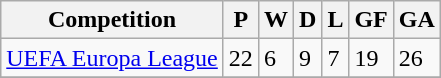<table class="wikitable">
<tr>
<th>Competition</th>
<th>P</th>
<th>W</th>
<th>D</th>
<th>L</th>
<th>GF</th>
<th>GA</th>
</tr>
<tr>
<td><a href='#'>UEFA Europa League</a></td>
<td>22</td>
<td>6</td>
<td>9</td>
<td>7</td>
<td>19</td>
<td>26</td>
</tr>
<tr>
</tr>
</table>
